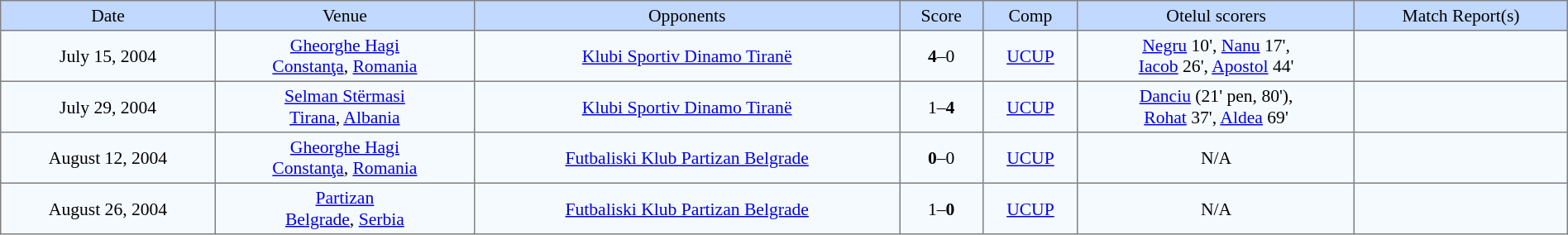<table border=1 style="border-collapse:collapse; font-size:90%;" cellpadding=3 cellspacing=0 width=100%>
<tr bgcolor=#C1D8FF align=center>
<td>Date</td>
<td>Venue</td>
<td>Opponents</td>
<td>Score</td>
<td>Comp</td>
<td>Otelul scorers</td>
<td>Match Report(s)</td>
</tr>
<tr align=center bgcolor=#F5FAFF>
<td>July 15, 2004</td>
<td><a href='#'>Gheorghe Hagi</a><br><a href='#'>Constanţa</a>, <a href='#'>Romania</a></td>
<td><a href='#'>Klubi Sportiv Dinamo Tiranë</a></td>
<td><strong>4</strong>–0</td>
<td><a href='#'>UCUP</a></td>
<td><a href='#'>Negru</a> 10', <a href='#'>Nanu</a> 17',<br> <a href='#'>Iacob</a> 26', <a href='#'>Apostol</a> 44'</td>
<td></td>
</tr>
<tr align=center bgcolor=#F5FAFF>
<td>July 29, 2004</td>
<td><a href='#'>Selman Stërmasi</a><br><a href='#'>Tirana</a>, <a href='#'>Albania</a></td>
<td><a href='#'>Klubi Sportiv Dinamo Tiranë</a></td>
<td>1–<strong>4</strong></td>
<td><a href='#'>UCUP</a></td>
<td><a href='#'>Danciu</a> (21' pen, 80'),<br> <a href='#'>Rohat</a> 37', <a href='#'>Aldea</a> 69'</td>
<td></td>
</tr>
<tr align=center bgcolor=#F5FAFF>
<td>August 12, 2004</td>
<td><a href='#'>Gheorghe Hagi</a><br><a href='#'>Constanţa</a>, <a href='#'>Romania</a></td>
<td><a href='#'>Futbaliski Klub Partizan Belgrade</a></td>
<td><strong>0</strong>–0</td>
<td><a href='#'>UCUP</a></td>
<td>N/A</td>
<td></td>
</tr>
<tr align=center bgcolor=#F5FAFF>
<td>August 26, 2004</td>
<td><a href='#'>Partizan</a><br><a href='#'>Belgrade</a>, <a href='#'>Serbia</a></td>
<td><a href='#'>Futbaliski Klub Partizan Belgrade</a></td>
<td>1–<strong>0</strong></td>
<td><a href='#'>UCUP</a></td>
<td>N/A</td>
<td></td>
</tr>
</table>
